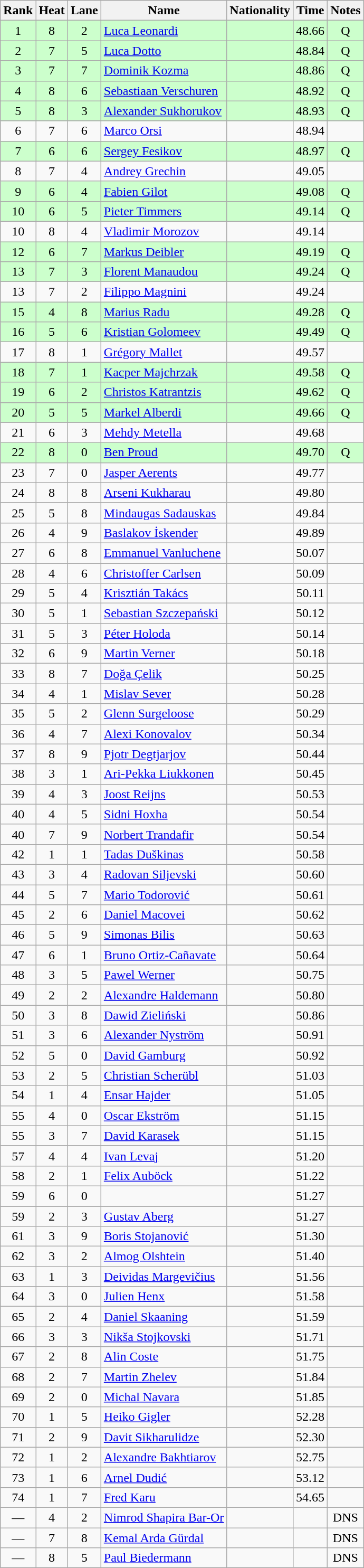<table class="wikitable sortable" style="text-align:center">
<tr>
<th>Rank</th>
<th>Heat</th>
<th>Lane</th>
<th>Name</th>
<th>Nationality</th>
<th>Time</th>
<th>Notes</th>
</tr>
<tr bgcolor=ccffcc>
<td>1</td>
<td>8</td>
<td>2</td>
<td align=left><a href='#'>Luca Leonardi</a></td>
<td align=left></td>
<td>48.66</td>
<td>Q</td>
</tr>
<tr bgcolor=ccffcc>
<td>2</td>
<td>7</td>
<td>5</td>
<td align=left><a href='#'>Luca Dotto</a></td>
<td align=left></td>
<td>48.84</td>
<td>Q</td>
</tr>
<tr bgcolor=ccffcc>
<td>3</td>
<td>7</td>
<td>7</td>
<td align=left><a href='#'>Dominik Kozma</a></td>
<td align=left></td>
<td>48.86</td>
<td>Q</td>
</tr>
<tr bgcolor=ccffcc>
<td>4</td>
<td>8</td>
<td>6</td>
<td align=left><a href='#'>Sebastiaan Verschuren</a></td>
<td align=left></td>
<td>48.92</td>
<td>Q</td>
</tr>
<tr bgcolor=ccffcc>
<td>5</td>
<td>8</td>
<td>3</td>
<td align=left><a href='#'>Alexander Sukhorukov</a></td>
<td align=left></td>
<td>48.93</td>
<td>Q</td>
</tr>
<tr>
<td>6</td>
<td>7</td>
<td>6</td>
<td align=left><a href='#'>Marco Orsi</a></td>
<td align=left></td>
<td>48.94</td>
<td></td>
</tr>
<tr bgcolor=ccffcc>
<td>7</td>
<td>6</td>
<td>6</td>
<td align=left><a href='#'>Sergey Fesikov</a></td>
<td align=left></td>
<td>48.97</td>
<td>Q</td>
</tr>
<tr>
<td>8</td>
<td>7</td>
<td>4</td>
<td align=left><a href='#'>Andrey Grechin</a></td>
<td align=left></td>
<td>49.05</td>
<td></td>
</tr>
<tr bgcolor=ccffcc>
<td>9</td>
<td>6</td>
<td>4</td>
<td align=left><a href='#'>Fabien Gilot</a></td>
<td align=left></td>
<td>49.08</td>
<td>Q</td>
</tr>
<tr bgcolor=ccffcc>
<td>10</td>
<td>6</td>
<td>5</td>
<td align=left><a href='#'>Pieter Timmers</a></td>
<td align=left></td>
<td>49.14</td>
<td>Q</td>
</tr>
<tr>
<td>10</td>
<td>8</td>
<td>4</td>
<td align=left><a href='#'>Vladimir Morozov</a></td>
<td align=left></td>
<td>49.14</td>
<td></td>
</tr>
<tr bgcolor=ccffcc>
<td>12</td>
<td>6</td>
<td>7</td>
<td align=left><a href='#'>Markus Deibler</a></td>
<td align=left></td>
<td>49.19</td>
<td>Q</td>
</tr>
<tr bgcolor=ccffcc>
<td>13</td>
<td>7</td>
<td>3</td>
<td align=left><a href='#'>Florent Manaudou</a></td>
<td align=left></td>
<td>49.24</td>
<td>Q</td>
</tr>
<tr>
<td>13</td>
<td>7</td>
<td>2</td>
<td align=left><a href='#'>Filippo Magnini</a></td>
<td align=left></td>
<td>49.24</td>
<td></td>
</tr>
<tr bgcolor=ccffcc>
<td>15</td>
<td>4</td>
<td>8</td>
<td align=left><a href='#'>Marius Radu</a></td>
<td align=left></td>
<td>49.28</td>
<td>Q</td>
</tr>
<tr bgcolor=ccffcc>
<td>16</td>
<td>5</td>
<td>6</td>
<td align=left><a href='#'>Kristian Golomeev</a></td>
<td align=left></td>
<td>49.49</td>
<td>Q</td>
</tr>
<tr>
<td>17</td>
<td>8</td>
<td>1</td>
<td align=left><a href='#'>Grégory Mallet</a></td>
<td align=left></td>
<td>49.57</td>
<td></td>
</tr>
<tr bgcolor=ccffcc>
<td>18</td>
<td>7</td>
<td>1</td>
<td align=left><a href='#'>Kacper Majchrzak</a></td>
<td align=left></td>
<td>49.58</td>
<td>Q</td>
</tr>
<tr bgcolor=ccffcc>
<td>19</td>
<td>6</td>
<td>2</td>
<td align=left><a href='#'>Christos Katrantzis</a></td>
<td align=left></td>
<td>49.62</td>
<td>Q</td>
</tr>
<tr bgcolor=ccffcc>
<td>20</td>
<td>5</td>
<td>5</td>
<td align=left><a href='#'>Markel Alberdi</a></td>
<td align=left></td>
<td>49.66</td>
<td>Q</td>
</tr>
<tr>
<td>21</td>
<td>6</td>
<td>3</td>
<td align=left><a href='#'>Mehdy Metella</a></td>
<td align=left></td>
<td>49.68</td>
<td></td>
</tr>
<tr bgcolor=ccffcc>
<td>22</td>
<td>8</td>
<td>0</td>
<td align=left><a href='#'>Ben Proud</a></td>
<td align=left></td>
<td>49.70</td>
<td>Q</td>
</tr>
<tr>
<td>23</td>
<td>7</td>
<td>0</td>
<td align=left><a href='#'>Jasper Aerents</a></td>
<td align=left></td>
<td>49.77</td>
<td></td>
</tr>
<tr>
<td>24</td>
<td>8</td>
<td>8</td>
<td align=left><a href='#'>Arseni Kukharau</a></td>
<td align=left></td>
<td>49.80</td>
<td></td>
</tr>
<tr>
<td>25</td>
<td>5</td>
<td>8</td>
<td align=left><a href='#'>Mindaugas Sadauskas</a></td>
<td align=left></td>
<td>49.84</td>
<td></td>
</tr>
<tr>
<td>26</td>
<td>4</td>
<td>9</td>
<td align=left><a href='#'>Baslakov İskender</a></td>
<td align=left></td>
<td>49.89</td>
<td></td>
</tr>
<tr>
<td>27</td>
<td>6</td>
<td>8</td>
<td align=left><a href='#'>Emmanuel Vanluchene</a></td>
<td align=left></td>
<td>50.07</td>
<td></td>
</tr>
<tr>
<td>28</td>
<td>4</td>
<td>6</td>
<td align=left><a href='#'>Christoffer Carlsen</a></td>
<td align=left></td>
<td>50.09</td>
<td></td>
</tr>
<tr>
<td>29</td>
<td>5</td>
<td>4</td>
<td align=left><a href='#'>Krisztián Takács</a></td>
<td align=left></td>
<td>50.11</td>
<td></td>
</tr>
<tr>
<td>30</td>
<td>5</td>
<td>1</td>
<td align=left><a href='#'>Sebastian Szczepański</a></td>
<td align=left></td>
<td>50.12</td>
<td></td>
</tr>
<tr>
<td>31</td>
<td>5</td>
<td>3</td>
<td align=left><a href='#'>Péter Holoda</a></td>
<td align=left></td>
<td>50.14</td>
<td></td>
</tr>
<tr>
<td>32</td>
<td>6</td>
<td>9</td>
<td align=left><a href='#'>Martin Verner</a></td>
<td align=left></td>
<td>50.18</td>
<td></td>
</tr>
<tr>
<td>33</td>
<td>8</td>
<td>7</td>
<td align=left><a href='#'>Doğa Çelik</a></td>
<td align=left></td>
<td>50.25</td>
<td></td>
</tr>
<tr>
<td>34</td>
<td>4</td>
<td>1</td>
<td align=left><a href='#'>Mislav Sever</a></td>
<td align=left></td>
<td>50.28</td>
<td></td>
</tr>
<tr>
<td>35</td>
<td>5</td>
<td>2</td>
<td align=left><a href='#'>Glenn Surgeloose</a></td>
<td align=left></td>
<td>50.29</td>
<td></td>
</tr>
<tr>
<td>36</td>
<td>4</td>
<td>7</td>
<td align=left><a href='#'>Alexi Konovalov</a></td>
<td align=left></td>
<td>50.34</td>
<td></td>
</tr>
<tr>
<td>37</td>
<td>8</td>
<td>9</td>
<td align=left><a href='#'>Pjotr Degtjarjov</a></td>
<td align=left></td>
<td>50.44</td>
<td></td>
</tr>
<tr>
<td>38</td>
<td>3</td>
<td>1</td>
<td align=left><a href='#'>Ari-Pekka Liukkonen</a></td>
<td align=left></td>
<td>50.45</td>
<td></td>
</tr>
<tr>
<td>39</td>
<td>4</td>
<td>3</td>
<td align=left><a href='#'>Joost Reijns</a></td>
<td align=left></td>
<td>50.53</td>
<td></td>
</tr>
<tr>
<td>40</td>
<td>4</td>
<td>5</td>
<td align=left><a href='#'>Sidni Hoxha</a></td>
<td align=left></td>
<td>50.54</td>
<td></td>
</tr>
<tr>
<td>40</td>
<td>7</td>
<td>9</td>
<td align=left><a href='#'>Norbert Trandafir</a></td>
<td align=left></td>
<td>50.54</td>
<td></td>
</tr>
<tr>
<td>42</td>
<td>1</td>
<td>1</td>
<td align=left><a href='#'>Tadas Duškinas</a></td>
<td align=left></td>
<td>50.58</td>
<td></td>
</tr>
<tr>
<td>43</td>
<td>3</td>
<td>4</td>
<td align=left><a href='#'>Radovan Siljevski</a></td>
<td align=left></td>
<td>50.60</td>
<td></td>
</tr>
<tr>
<td>44</td>
<td>5</td>
<td>7</td>
<td align=left><a href='#'>Mario Todorović</a></td>
<td align=left></td>
<td>50.61</td>
<td></td>
</tr>
<tr>
<td>45</td>
<td>2</td>
<td>6</td>
<td align=left><a href='#'>Daniel Macovei</a></td>
<td align=left></td>
<td>50.62</td>
<td></td>
</tr>
<tr>
<td>46</td>
<td>5</td>
<td>9</td>
<td align=left><a href='#'>Simonas Bilis</a></td>
<td align=left></td>
<td>50.63</td>
<td></td>
</tr>
<tr>
<td>47</td>
<td>6</td>
<td>1</td>
<td align=left><a href='#'>Bruno Ortiz-Cañavate</a></td>
<td align=left></td>
<td>50.64</td>
<td></td>
</tr>
<tr>
<td>48</td>
<td>3</td>
<td>5</td>
<td align=left><a href='#'>Pawel Werner</a></td>
<td align=left></td>
<td>50.75</td>
<td></td>
</tr>
<tr>
<td>49</td>
<td>2</td>
<td>2</td>
<td align=left><a href='#'>Alexandre Haldemann</a></td>
<td align=left></td>
<td>50.80</td>
<td></td>
</tr>
<tr>
<td>50</td>
<td>3</td>
<td>8</td>
<td align=left><a href='#'>Dawid Zieliński</a></td>
<td align=left></td>
<td>50.86</td>
<td></td>
</tr>
<tr>
<td>51</td>
<td>3</td>
<td>6</td>
<td align=left><a href='#'>Alexander Nyström</a></td>
<td align=left></td>
<td>50.91</td>
<td></td>
</tr>
<tr>
<td>52</td>
<td>5</td>
<td>0</td>
<td align=left><a href='#'>David Gamburg</a></td>
<td align=left></td>
<td>50.92</td>
<td></td>
</tr>
<tr>
<td>53</td>
<td>2</td>
<td>5</td>
<td align=left><a href='#'>Christian Scherübl</a></td>
<td align=left></td>
<td>51.03</td>
<td></td>
</tr>
<tr>
<td>54</td>
<td>1</td>
<td>4</td>
<td align=left><a href='#'>Ensar Hajder</a></td>
<td align=left></td>
<td>51.05</td>
<td></td>
</tr>
<tr>
<td>55</td>
<td>4</td>
<td>0</td>
<td align=left><a href='#'>Oscar Ekström</a></td>
<td align=left></td>
<td>51.15</td>
<td></td>
</tr>
<tr>
<td>55</td>
<td>3</td>
<td>7</td>
<td align=left><a href='#'>David Karasek</a></td>
<td align=left></td>
<td>51.15</td>
<td></td>
</tr>
<tr>
<td>57</td>
<td>4</td>
<td>4</td>
<td align=left><a href='#'>Ivan Levaj</a></td>
<td align=left></td>
<td>51.20</td>
<td></td>
</tr>
<tr>
<td>58</td>
<td>2</td>
<td>1</td>
<td align=left><a href='#'>Felix Auböck</a></td>
<td align=left></td>
<td>51.22</td>
<td></td>
</tr>
<tr>
<td>59</td>
<td>6</td>
<td>0</td>
<td align=left></td>
<td align=left></td>
<td>51.27</td>
<td></td>
</tr>
<tr>
<td>59</td>
<td>2</td>
<td>3</td>
<td align=left><a href='#'>Gustav Aberg</a></td>
<td align=left></td>
<td>51.27</td>
<td></td>
</tr>
<tr>
<td>61</td>
<td>3</td>
<td>9</td>
<td align=left><a href='#'>Boris Stojanović</a></td>
<td align=left></td>
<td>51.30</td>
<td></td>
</tr>
<tr>
<td>62</td>
<td>3</td>
<td>2</td>
<td align=left><a href='#'>Almog Olshtein</a></td>
<td align=left></td>
<td>51.40</td>
<td></td>
</tr>
<tr>
<td>63</td>
<td>1</td>
<td>3</td>
<td align=left><a href='#'>Deividas Margevičius</a></td>
<td align=left></td>
<td>51.56</td>
<td></td>
</tr>
<tr>
<td>64</td>
<td>3</td>
<td>0</td>
<td align=left><a href='#'>Julien Henx</a></td>
<td align=left></td>
<td>51.58</td>
<td></td>
</tr>
<tr>
<td>65</td>
<td>2</td>
<td>4</td>
<td align=left><a href='#'>Daniel Skaaning</a></td>
<td align=left></td>
<td>51.59</td>
<td></td>
</tr>
<tr>
<td>66</td>
<td>3</td>
<td>3</td>
<td align=left><a href='#'>Nikša Stojkovski</a></td>
<td align=left></td>
<td>51.71</td>
<td></td>
</tr>
<tr>
<td>67</td>
<td>2</td>
<td>8</td>
<td align=left><a href='#'>Alin Coste</a></td>
<td align=left></td>
<td>51.75</td>
<td></td>
</tr>
<tr>
<td>68</td>
<td>2</td>
<td>7</td>
<td align=left><a href='#'>Martin Zhelev</a></td>
<td align=left></td>
<td>51.84</td>
<td></td>
</tr>
<tr>
<td>69</td>
<td>2</td>
<td>0</td>
<td align=left><a href='#'>Michal Navara</a></td>
<td align=left></td>
<td>51.85</td>
<td></td>
</tr>
<tr>
<td>70</td>
<td>1</td>
<td>5</td>
<td align=left><a href='#'>Heiko Gigler</a></td>
<td align=left></td>
<td>52.28</td>
<td></td>
</tr>
<tr>
<td>71</td>
<td>2</td>
<td>9</td>
<td align=left><a href='#'>Davit Sikharulidze</a></td>
<td align=left></td>
<td>52.30</td>
<td></td>
</tr>
<tr>
<td>72</td>
<td>1</td>
<td>2</td>
<td align=left><a href='#'>Alexandre Bakhtiarov</a></td>
<td align=left></td>
<td>52.75</td>
<td></td>
</tr>
<tr>
<td>73</td>
<td>1</td>
<td>6</td>
<td align=left><a href='#'>Arnel Dudić</a></td>
<td align=left></td>
<td>53.12</td>
<td></td>
</tr>
<tr>
<td>74</td>
<td>1</td>
<td>7</td>
<td align=left><a href='#'>Fred Karu</a></td>
<td align=left></td>
<td>54.65</td>
<td></td>
</tr>
<tr>
<td>—</td>
<td>4</td>
<td>2</td>
<td align=left><a href='#'>Nimrod Shapira Bar-Or</a></td>
<td align=left></td>
<td></td>
<td>DNS</td>
</tr>
<tr>
<td>—</td>
<td>7</td>
<td>8</td>
<td align=left><a href='#'>Kemal Arda Gürdal</a></td>
<td align=left></td>
<td></td>
<td>DNS</td>
</tr>
<tr>
<td>—</td>
<td>8</td>
<td>5</td>
<td align=left><a href='#'>Paul Biedermann</a></td>
<td align=left></td>
<td></td>
<td>DNS</td>
</tr>
</table>
